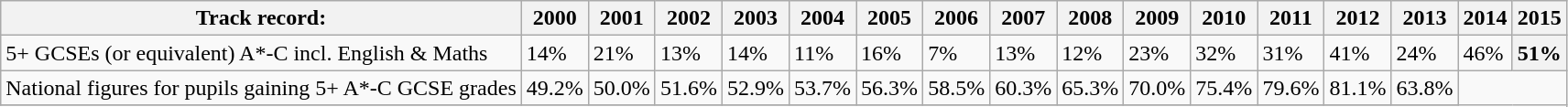<table class="wikitable">
<tr>
<th>Track record:</th>
<th>2000</th>
<th>2001</th>
<th>2002</th>
<th>2003</th>
<th>2004</th>
<th>2005</th>
<th>2006</th>
<th>2007</th>
<th>2008</th>
<th>2009</th>
<th>2010</th>
<th>2011</th>
<th>2012</th>
<th>2013</th>
<th>2014</th>
<th>2015</th>
</tr>
<tr>
<td>5+ GCSEs (or equivalent) A*-C incl. English & Maths</td>
<td>14%</td>
<td>21%</td>
<td>13%</td>
<td>14%</td>
<td>11%</td>
<td>16%</td>
<td>7%</td>
<td>13%</td>
<td>12%</td>
<td>23%</td>
<td>32%</td>
<td>31%</td>
<td>41%</td>
<td>24%</td>
<td>46%</td>
<th>51%</th>
</tr>
<tr>
<td>National figures for pupils gaining 5+ A*-C GCSE grades</td>
<td>49.2%</td>
<td>50.0%</td>
<td>51.6%</td>
<td>52.9%</td>
<td>53.7%</td>
<td>56.3%</td>
<td>58.5%</td>
<td>60.3%</td>
<td>65.3%</td>
<td>70.0%</td>
<td>75.4%</td>
<td>79.6%</td>
<td>81.1%</td>
<td>63.8%</td>
</tr>
<tr>
</tr>
</table>
